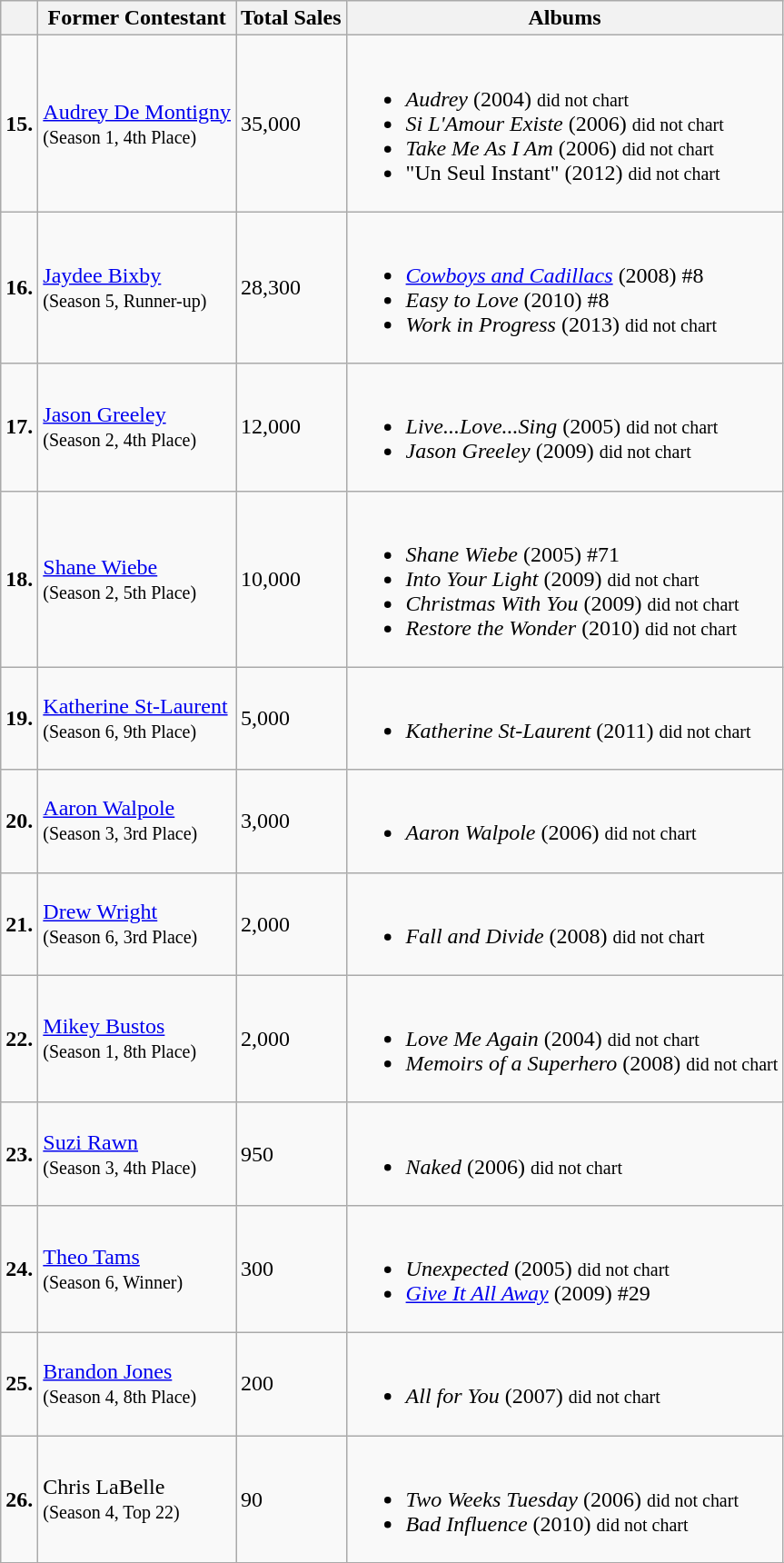<table class="wikitable">
<tr>
<th></th>
<th>Former Contestant</th>
<th>Total Sales</th>
<th>Albums</th>
</tr>
<tr>
<td><strong>15.</strong></td>
<td><a href='#'>Audrey De Montigny</a> <small><br>(Season 1, 4th Place)</small><br></td>
<td>35,000</td>
<td><br><ul><li><em>Audrey</em> (2004) <small>did not chart</small></li><li><em>Si L'Amour Existe</em> (2006) <small>did not chart</small></li><li><em>Take Me As I Am</em> (2006) <small>did not chart</small></li><li>"Un Seul Instant" (2012) <small>did not chart</small></li></ul></td>
</tr>
<tr>
<td><strong>16.</strong></td>
<td><a href='#'>Jaydee Bixby</a> <small><br>(Season 5, Runner-up)</small><br></td>
<td>28,300</td>
<td><br><ul><li><em><a href='#'>Cowboys and Cadillacs</a></em> (2008) #8</li><li><em>Easy to Love</em> (2010) #8</li><li><em>Work in Progress</em> (2013) <small>did not chart</small></li></ul></td>
</tr>
<tr>
<td><strong>17.</strong></td>
<td><a href='#'>Jason Greeley</a> <small><br>(Season 2, 4th Place)</small><br></td>
<td>12,000</td>
<td><br><ul><li><em>Live...Love...Sing</em> (2005) <small>did not chart</small></li><li><em>Jason Greeley</em> (2009) <small>did not chart</small></li></ul></td>
</tr>
<tr>
<td><strong>18.</strong></td>
<td><a href='#'>Shane Wiebe</a> <small><br>(Season 2, 5th Place)</small><br></td>
<td>10,000</td>
<td><br><ul><li><em>Shane Wiebe</em> (2005) #71</li><li><em>Into Your Light</em> (2009) <small>did not chart</small></li><li><em>Christmas With You</em> (2009) <small>did not chart</small></li><li><em>Restore the Wonder</em> (2010) <small>did not chart</small></li></ul></td>
</tr>
<tr>
<td><strong>19.</strong></td>
<td><a href='#'>Katherine St-Laurent</a> <small><br>(Season 6, 9th Place)</small><br></td>
<td>5,000</td>
<td><br><ul><li><em>Katherine St-Laurent</em> (2011) <small>did not chart</small></li></ul></td>
</tr>
<tr>
<td><strong>20.</strong></td>
<td><a href='#'>Aaron Walpole</a> <small><br>(Season 3, 3rd Place)</small><br></td>
<td>3,000</td>
<td><br><ul><li><em>Aaron Walpole</em> (2006) <small>did not chart</small></li></ul></td>
</tr>
<tr>
<td><strong>21.</strong></td>
<td><a href='#'>Drew Wright</a> <small><br>(Season 6, 3rd Place)</small><br></td>
<td>2,000</td>
<td><br><ul><li><em>Fall and Divide</em> (2008) <small>did not chart</small></li></ul></td>
</tr>
<tr>
<td><strong>22.</strong></td>
<td><a href='#'>Mikey Bustos</a> <small><br>(Season 1, 8th Place)</small><br></td>
<td>2,000</td>
<td><br><ul><li><em>Love Me Again</em> (2004) <small>did not chart</small></li><li><em>Memoirs of a Superhero</em> (2008) <small>did not chart</small></li></ul></td>
</tr>
<tr>
<td><strong>23.</strong></td>
<td><a href='#'>Suzi Rawn</a> <small><br>(Season 3, 4th Place)</small><br></td>
<td>950</td>
<td><br><ul><li><em>Naked</em> (2006) <small>did not chart</small></li></ul></td>
</tr>
<tr>
<td><strong>24.</strong></td>
<td><a href='#'>Theo Tams</a> <small><br>(Season 6, Winner)</small><br></td>
<td>300</td>
<td><br><ul><li><em>Unexpected</em> (2005) <small>did not chart</small></li><li><em><a href='#'>Give It All Away</a></em> (2009) #29</li></ul></td>
</tr>
<tr>
<td><strong>25.</strong></td>
<td><a href='#'>Brandon Jones</a> <small><br>(Season 4, 8th Place)</small><br></td>
<td>200</td>
<td><br><ul><li><em>All for You</em> (2007) <small>did not chart</small></li></ul></td>
</tr>
<tr>
<td><strong>26.</strong></td>
<td>Chris LaBelle <small><br>(Season 4, Top 22)</small><br></td>
<td>90</td>
<td><br><ul><li><em>Two Weeks Tuesday</em> (2006) <small>did not chart</small></li><li><em>Bad Influence</em> (2010) <small>did not chart</small></li></ul></td>
</tr>
<tr>
</tr>
</table>
